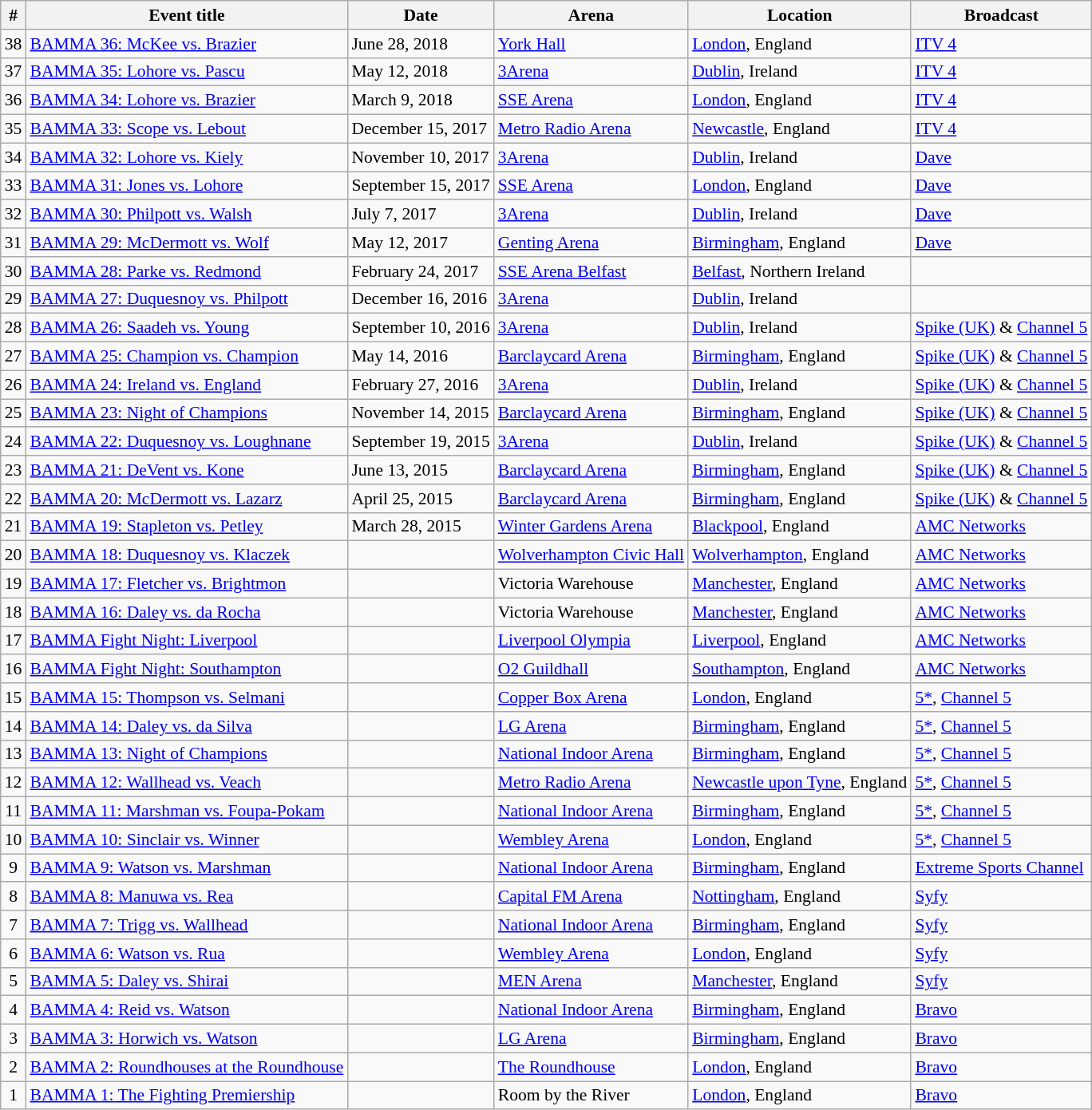<table class="sortable wikitable succession-box" style="font-size:90%;">
<tr>
<th scope="col">#</th>
<th scope="col">Event title</th>
<th scope="col">Date</th>
<th scope="col">Arena</th>
<th scope="col">Location</th>
<th scope="col">Broadcast</th>
</tr>
<tr>
<td align=center>38</td>
<td><a href='#'>BAMMA 36: McKee vs. Brazier</a></td>
<td>June 28, 2018</td>
<td><a href='#'>York Hall</a></td>
<td><a href='#'>London</a>, England</td>
<td><a href='#'>ITV 4</a></td>
</tr>
<tr>
<td align=center>37</td>
<td><a href='#'>BAMMA 35: Lohore vs. Pascu</a></td>
<td>May 12, 2018</td>
<td><a href='#'>3Arena</a></td>
<td><a href='#'>Dublin</a>, Ireland</td>
<td><a href='#'>ITV 4</a></td>
</tr>
<tr>
<td align=center>36</td>
<td><a href='#'>BAMMA 34: Lohore vs. Brazier</a></td>
<td>March 9, 2018</td>
<td><a href='#'>SSE Arena</a></td>
<td><a href='#'>London</a>, England</td>
<td><a href='#'>ITV 4</a></td>
</tr>
<tr>
<td align=center>35</td>
<td><a href='#'>BAMMA 33: Scope vs. Lebout</a></td>
<td>December 15, 2017</td>
<td><a href='#'>Metro Radio Arena</a></td>
<td><a href='#'>Newcastle</a>, England</td>
<td><a href='#'>ITV 4</a></td>
</tr>
<tr>
<td align=center>34</td>
<td><a href='#'>BAMMA 32: Lohore vs. Kiely</a></td>
<td>November 10, 2017</td>
<td><a href='#'>3Arena</a></td>
<td><a href='#'>Dublin</a>, Ireland</td>
<td><a href='#'>Dave</a></td>
</tr>
<tr>
<td align=center>33</td>
<td><a href='#'>BAMMA 31: Jones vs. Lohore</a></td>
<td>September 15, 2017</td>
<td><a href='#'>SSE Arena</a></td>
<td><a href='#'>London</a>, England</td>
<td><a href='#'>Dave</a></td>
</tr>
<tr>
<td align=center>32</td>
<td><a href='#'>BAMMA 30: Philpott vs. Walsh</a></td>
<td>July 7, 2017</td>
<td><a href='#'>3Arena</a></td>
<td><a href='#'>Dublin</a>, Ireland</td>
<td><a href='#'>Dave</a></td>
</tr>
<tr>
<td align=center>31</td>
<td><a href='#'>BAMMA 29: McDermott vs. Wolf</a></td>
<td>May 12, 2017</td>
<td><a href='#'>Genting Arena</a></td>
<td><a href='#'>Birmingham</a>, England</td>
<td><a href='#'>Dave</a></td>
</tr>
<tr>
<td align=center>30</td>
<td><a href='#'>BAMMA 28: Parke vs. Redmond</a></td>
<td>February 24, 2017</td>
<td><a href='#'>SSE Arena Belfast</a></td>
<td><a href='#'>Belfast</a>, Northern Ireland</td>
<td></td>
</tr>
<tr>
<td align=center>29</td>
<td><a href='#'>BAMMA 27: Duquesnoy vs. Philpott</a></td>
<td>December 16, 2016</td>
<td><a href='#'>3Arena</a></td>
<td><a href='#'>Dublin</a>, Ireland</td>
<td></td>
</tr>
<tr>
<td align=center>28</td>
<td><a href='#'>BAMMA 26: Saadeh vs. Young</a></td>
<td>September 10, 2016</td>
<td><a href='#'>3Arena</a></td>
<td><a href='#'>Dublin</a>, Ireland</td>
<td><a href='#'>Spike (UK)</a> & <a href='#'>Channel 5</a></td>
</tr>
<tr>
<td align=center>27</td>
<td><a href='#'>BAMMA 25: Champion vs. Champion</a></td>
<td>May 14, 2016</td>
<td><a href='#'>Barclaycard Arena</a></td>
<td><a href='#'>Birmingham</a>, England</td>
<td><a href='#'>Spike (UK)</a> & <a href='#'>Channel 5</a></td>
</tr>
<tr>
<td align=center>26</td>
<td><a href='#'>BAMMA 24: Ireland vs. England</a></td>
<td>February 27, 2016</td>
<td><a href='#'>3Arena</a></td>
<td><a href='#'>Dublin</a>, Ireland</td>
<td><a href='#'>Spike (UK)</a> & <a href='#'>Channel 5</a></td>
</tr>
<tr>
<td align=center>25</td>
<td><a href='#'>BAMMA 23: Night of Champions</a></td>
<td>November 14, 2015</td>
<td><a href='#'>Barclaycard Arena</a></td>
<td><a href='#'>Birmingham</a>, England</td>
<td><a href='#'>Spike (UK)</a> & <a href='#'>Channel 5</a></td>
</tr>
<tr>
<td align=center>24</td>
<td><a href='#'>BAMMA 22: Duquesnoy vs. Loughnane</a></td>
<td>September 19, 2015</td>
<td><a href='#'>3Arena</a></td>
<td><a href='#'>Dublin</a>, Ireland</td>
<td><a href='#'>Spike (UK)</a> & <a href='#'>Channel 5</a></td>
</tr>
<tr>
<td align=center>23</td>
<td><a href='#'>BAMMA 21: DeVent vs. Kone</a></td>
<td>June 13, 2015</td>
<td><a href='#'>Barclaycard Arena</a></td>
<td><a href='#'>Birmingham</a>, England</td>
<td><a href='#'>Spike (UK)</a> & <a href='#'>Channel 5</a></td>
</tr>
<tr>
<td align=center>22</td>
<td><a href='#'>BAMMA 20: McDermott vs. Lazarz</a></td>
<td>April 25, 2015</td>
<td><a href='#'>Barclaycard Arena</a></td>
<td><a href='#'>Birmingham</a>, England</td>
<td><a href='#'>Spike (UK)</a> & <a href='#'>Channel 5</a></td>
</tr>
<tr>
<td align=center>21</td>
<td><a href='#'>BAMMA 19: Stapleton vs. Petley</a></td>
<td>March 28, 2015</td>
<td><a href='#'>Winter Gardens Arena</a></td>
<td><a href='#'>Blackpool</a>, England</td>
<td><a href='#'>AMC Networks</a></td>
</tr>
<tr>
<td align=center>20</td>
<td><a href='#'>BAMMA 18: Duquesnoy vs. Klaczek</a></td>
<td></td>
<td><a href='#'>Wolverhampton Civic Hall</a></td>
<td><a href='#'>Wolverhampton</a>, England</td>
<td><a href='#'>AMC Networks</a></td>
</tr>
<tr>
<td align=center>19</td>
<td><a href='#'>BAMMA 17: Fletcher vs. Brightmon</a></td>
<td></td>
<td>Victoria Warehouse</td>
<td><a href='#'>Manchester</a>, England</td>
<td><a href='#'>AMC Networks</a></td>
</tr>
<tr>
<td align=center>18</td>
<td><a href='#'>BAMMA 16: Daley vs. da Rocha</a></td>
<td></td>
<td>Victoria Warehouse</td>
<td><a href='#'>Manchester</a>, England</td>
<td><a href='#'>AMC Networks</a></td>
</tr>
<tr>
<td align=center>17</td>
<td><a href='#'>BAMMA Fight Night: Liverpool</a></td>
<td></td>
<td><a href='#'>Liverpool Olympia</a></td>
<td><a href='#'>Liverpool</a>, England</td>
<td><a href='#'>AMC Networks</a></td>
</tr>
<tr>
<td align=center>16</td>
<td><a href='#'>BAMMA Fight Night: Southampton</a></td>
<td></td>
<td><a href='#'>O2 Guildhall</a></td>
<td><a href='#'>Southampton</a>, England</td>
<td><a href='#'>AMC Networks</a></td>
</tr>
<tr>
<td align=center>15</td>
<td><a href='#'>BAMMA 15: Thompson vs. Selmani</a></td>
<td></td>
<td><a href='#'>Copper Box Arena</a></td>
<td><a href='#'>London</a>, England</td>
<td><a href='#'>5*</a>, <a href='#'>Channel 5</a></td>
</tr>
<tr>
<td align=center>14</td>
<td><a href='#'>BAMMA 14: Daley vs. da Silva</a></td>
<td></td>
<td><a href='#'>LG Arena</a></td>
<td><a href='#'>Birmingham</a>, England</td>
<td><a href='#'>5*</a>, <a href='#'>Channel 5</a></td>
</tr>
<tr>
<td align=center>13</td>
<td><a href='#'>BAMMA 13: Night of Champions</a></td>
<td></td>
<td><a href='#'>National Indoor Arena</a></td>
<td><a href='#'>Birmingham</a>, England</td>
<td><a href='#'>5*</a>, <a href='#'>Channel 5</a></td>
</tr>
<tr>
<td align=center>12</td>
<td><a href='#'>BAMMA 12: Wallhead vs. Veach</a></td>
<td></td>
<td><a href='#'>Metro Radio Arena</a></td>
<td><a href='#'>Newcastle upon Tyne</a>, England</td>
<td><a href='#'>5*</a>, <a href='#'>Channel 5</a></td>
</tr>
<tr>
<td align=center>11</td>
<td><a href='#'>BAMMA 11: Marshman vs. Foupa-Pokam</a></td>
<td></td>
<td><a href='#'>National Indoor Arena</a></td>
<td><a href='#'>Birmingham</a>, England</td>
<td><a href='#'>5*</a>, <a href='#'>Channel 5</a></td>
</tr>
<tr>
<td align=center>10</td>
<td><a href='#'>BAMMA 10: Sinclair vs. Winner</a></td>
<td></td>
<td><a href='#'>Wembley Arena</a></td>
<td><a href='#'>London</a>, England</td>
<td><a href='#'>5*</a>, <a href='#'>Channel 5</a></td>
</tr>
<tr>
<td align=center>9</td>
<td><a href='#'>BAMMA 9: Watson vs. Marshman</a></td>
<td></td>
<td><a href='#'>National Indoor Arena</a></td>
<td><a href='#'>Birmingham</a>, England</td>
<td><a href='#'>Extreme Sports Channel</a></td>
</tr>
<tr>
<td align=center>8</td>
<td><a href='#'>BAMMA 8: Manuwa vs. Rea</a></td>
<td></td>
<td><a href='#'>Capital FM Arena</a></td>
<td><a href='#'>Nottingham</a>, England</td>
<td><a href='#'>Syfy</a></td>
</tr>
<tr>
<td align=center>7</td>
<td><a href='#'>BAMMA 7: Trigg vs. Wallhead</a></td>
<td></td>
<td><a href='#'>National Indoor Arena</a></td>
<td><a href='#'>Birmingham</a>, England</td>
<td><a href='#'>Syfy</a></td>
</tr>
<tr>
<td align=center>6</td>
<td><a href='#'>BAMMA 6: Watson vs. Rua</a></td>
<td></td>
<td><a href='#'>Wembley Arena</a></td>
<td><a href='#'>London</a>, England</td>
<td><a href='#'>Syfy</a></td>
</tr>
<tr>
<td align=center>5</td>
<td><a href='#'>BAMMA 5: Daley vs. Shirai</a></td>
<td></td>
<td><a href='#'>MEN Arena</a></td>
<td><a href='#'>Manchester</a>, England</td>
<td><a href='#'>Syfy</a></td>
</tr>
<tr>
<td align=center>4</td>
<td><a href='#'>BAMMA 4: Reid vs. Watson</a></td>
<td></td>
<td><a href='#'>National Indoor Arena</a></td>
<td><a href='#'>Birmingham</a>, England</td>
<td><a href='#'>Bravo</a></td>
</tr>
<tr>
<td align=center>3</td>
<td><a href='#'>BAMMA 3: Horwich vs. Watson</a></td>
<td></td>
<td><a href='#'>LG Arena</a></td>
<td><a href='#'>Birmingham</a>, England</td>
<td><a href='#'>Bravo</a></td>
</tr>
<tr>
<td align=center>2</td>
<td><a href='#'>BAMMA 2: Roundhouses at the Roundhouse</a></td>
<td></td>
<td><a href='#'>The Roundhouse</a></td>
<td><a href='#'>London</a>, England</td>
<td><a href='#'>Bravo</a></td>
</tr>
<tr>
<td align=center>1</td>
<td><a href='#'>BAMMA 1: The Fighting Premiership</a></td>
<td></td>
<td>Room by the River</td>
<td><a href='#'>London</a>, England</td>
<td><a href='#'>Bravo</a></td>
</tr>
</table>
